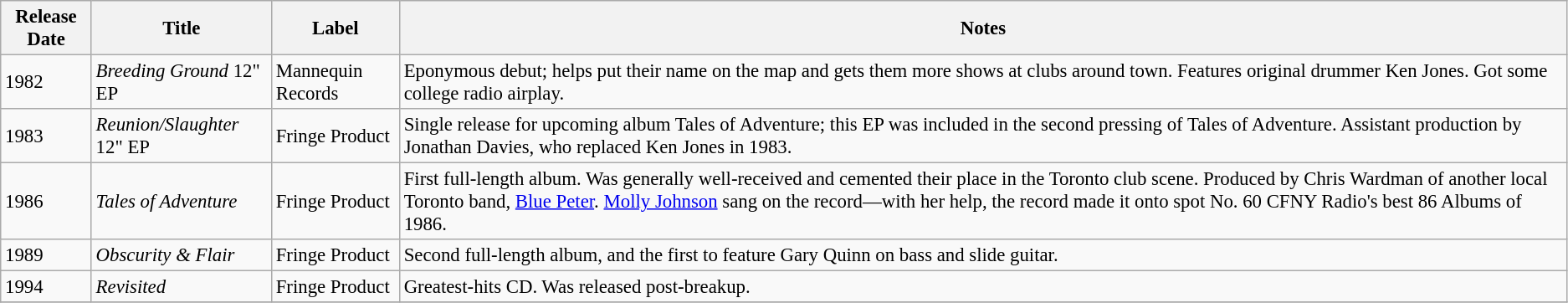<table class="wikitable" style="font-size:95%;">
<tr>
<th>Release Date</th>
<th>Title</th>
<th>Label</th>
<th>Notes</th>
</tr>
<tr>
<td>1982</td>
<td><em>Breeding Ground</em> 12" EP</td>
<td>Mannequin Records</td>
<td>Eponymous debut; helps put their name on the map and gets them more shows at clubs around town. Features original drummer Ken Jones. Got some college radio airplay.</td>
</tr>
<tr>
<td>1983</td>
<td><em>Reunion/Slaughter</em> 12" EP</td>
<td>Fringe Product</td>
<td>Single release for upcoming album Tales of Adventure; this EP was included in the second pressing of Tales of Adventure. Assistant production by Jonathan Davies, who replaced Ken Jones in 1983.</td>
</tr>
<tr>
<td>1986</td>
<td><em>Tales of Adventure</em></td>
<td>Fringe Product</td>
<td>First full-length album. Was generally well-received and cemented their place in the Toronto club scene. Produced by Chris Wardman of another local Toronto band, <a href='#'>Blue Peter</a>. <a href='#'>Molly Johnson</a> sang on the record—with her help, the record made it onto spot No. 60 CFNY Radio's best 86 Albums of 1986.</td>
</tr>
<tr>
<td>1989</td>
<td><em>Obscurity & Flair</em></td>
<td>Fringe Product</td>
<td>Second full-length album, and the first to feature Gary Quinn on bass and slide guitar.</td>
</tr>
<tr>
<td>1994</td>
<td><em>Revisited</em></td>
<td>Fringe Product</td>
<td>Greatest-hits CD. Was released post-breakup.</td>
</tr>
<tr>
</tr>
</table>
